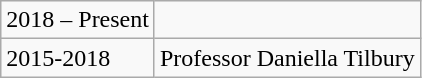<table class="wikitable">
<tr>
<td>2018 – Present</td>
<td></td>
</tr>
<tr>
<td>2015-2018</td>
<td>Professor Daniella Tilbury</td>
</tr>
</table>
